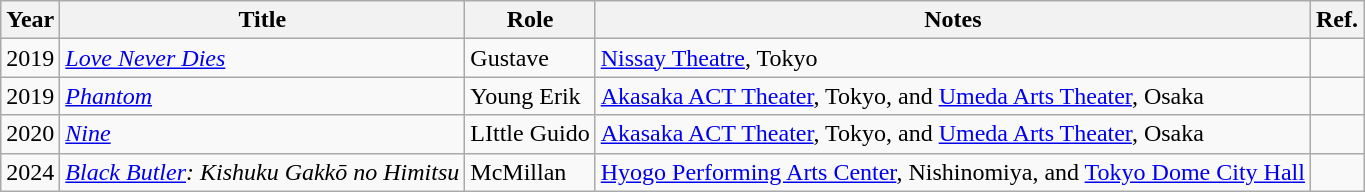<table class="wikitable">
<tr>
<th>Year</th>
<th>Title</th>
<th>Role</th>
<th>Notes</th>
<th>Ref.</th>
</tr>
<tr>
<td>2019</td>
<td><em><a href='#'>Love Never Dies</a></em></td>
<td>Gustave</td>
<td><a href='#'>Nissay Theatre</a>, Tokyo</td>
<td></td>
</tr>
<tr>
<td>2019</td>
<td><em><a href='#'>Phantom</a></em></td>
<td>Young Erik</td>
<td><a href='#'>Akasaka ACT Theater</a>, Tokyo, and <a href='#'>Umeda Arts Theater</a>, Osaka</td>
<td></td>
</tr>
<tr>
<td>2020</td>
<td><em><a href='#'>Nine</a></em></td>
<td>LIttle Guido</td>
<td><a href='#'>Akasaka ACT Theater</a>, Tokyo, and <a href='#'>Umeda Arts Theater</a>, Osaka</td>
<td></td>
</tr>
<tr>
<td>2024</td>
<td><em><a href='#'>Black Butler</a>: Kishuku Gakkō no Himitsu</em></td>
<td>McMillan</td>
<td><a href='#'>Hyogo Performing Arts Center</a>, Nishinomiya, and <a href='#'>Tokyo Dome City Hall</a></td>
<td></td>
</tr>
</table>
